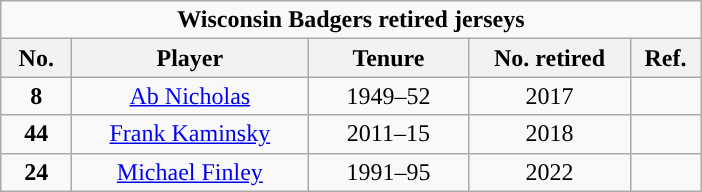<table class="wikitable sortable" style="text-align:center">
<tr>
<td colspan="6"><strong>Wisconsin Badgers retired jerseys</strong></td>
</tr>
<tr>
<th width=40px>No.</th>
<th width=150px>Player</th>
<th width=100px>Tenure</th>
<th width=100px>No. retired</th>
<th width=40px>Ref.</th>
</tr>
<tr>
<td><strong>8</strong></td>
<td><a href='#'>Ab Nicholas</a></td>
<td>1949–52</td>
<td>2017</td>
<td></td>
</tr>
<tr>
<td><strong>44</strong></td>
<td><a href='#'>Frank Kaminsky</a></td>
<td>2011–15</td>
<td>2018</td>
<td></td>
</tr>
<tr>
<td><strong>24</strong></td>
<td><a href='#'>Michael Finley</a></td>
<td>1991–95</td>
<td>2022</td>
<td></td>
</tr>
</table>
